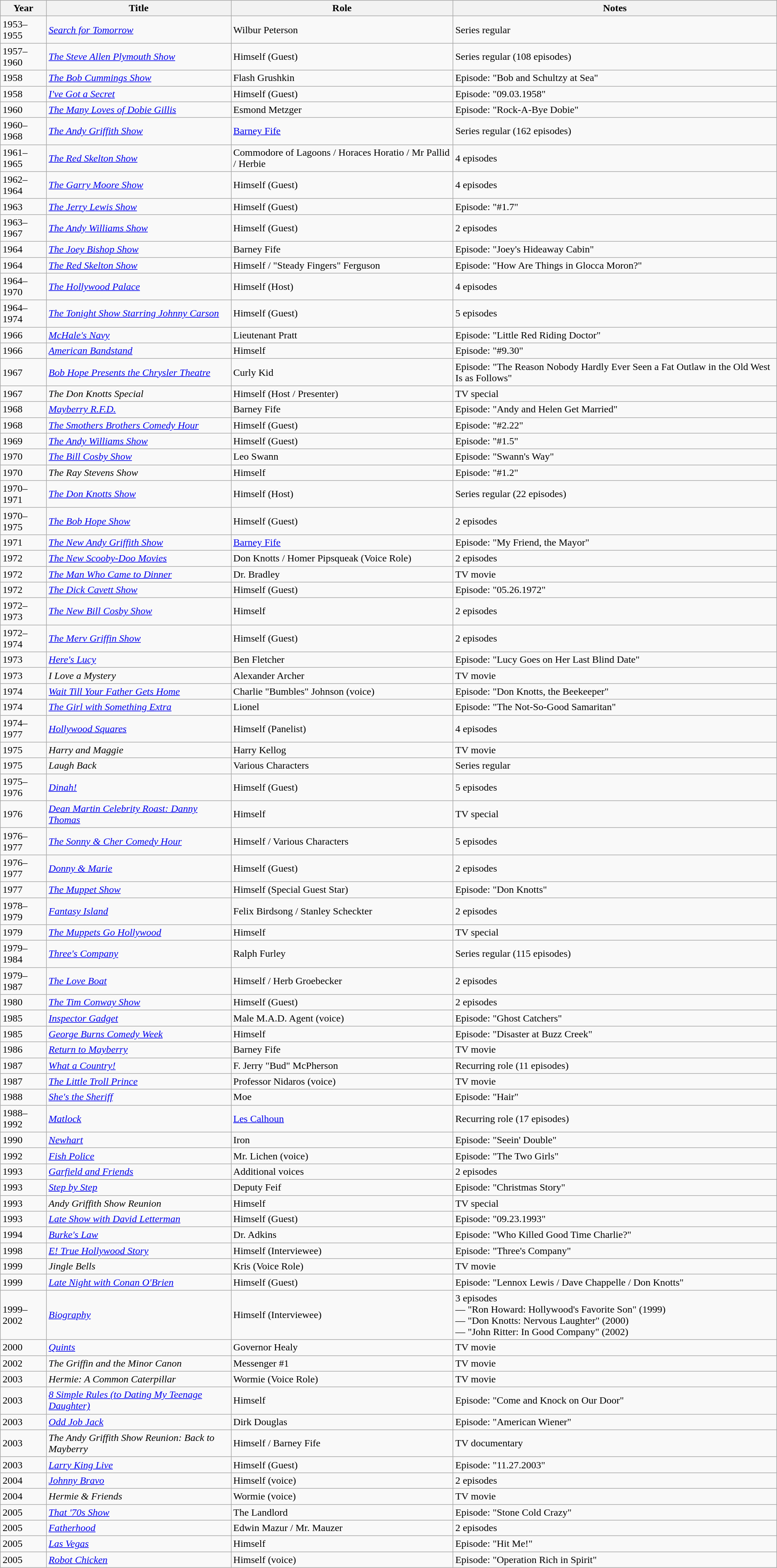<table class="wikitable">
<tr>
<th>Year</th>
<th>Title</th>
<th>Role</th>
<th>Notes</th>
</tr>
<tr>
<td>1953–1955</td>
<td><em><a href='#'>Search for Tomorrow</a></em></td>
<td>Wilbur Peterson</td>
<td>Series regular</td>
</tr>
<tr>
<td>1957–1960</td>
<td><em><a href='#'>The Steve Allen Plymouth Show</a></em></td>
<td>Himself (Guest)</td>
<td>Series regular (108 episodes)</td>
</tr>
<tr>
<td>1958</td>
<td><em><a href='#'>The Bob Cummings Show</a></em></td>
<td>Flash Grushkin</td>
<td>Episode: "Bob and Schultzy at Sea"</td>
</tr>
<tr>
<td>1958</td>
<td><em><a href='#'>I've Got a Secret</a></em></td>
<td>Himself (Guest)</td>
<td>Episode: "09.03.1958"</td>
</tr>
<tr>
<td>1960</td>
<td><em><a href='#'>The Many Loves of Dobie Gillis</a></em></td>
<td>Esmond Metzger</td>
<td>Episode: "Rock-A-Bye Dobie"</td>
</tr>
<tr>
<td>1960–1968</td>
<td><em><a href='#'>The Andy Griffith Show</a></em></td>
<td><a href='#'>Barney Fife</a></td>
<td>Series regular (162 episodes)</td>
</tr>
<tr>
<td>1961–1965</td>
<td><em><a href='#'>The Red Skelton Show</a></em></td>
<td>Commodore of Lagoons / Horaces Horatio / Mr Pallid / Herbie</td>
<td>4 episodes</td>
</tr>
<tr>
<td>1962–1964</td>
<td><em><a href='#'>The Garry Moore Show</a></em></td>
<td>Himself (Guest)</td>
<td>4 episodes</td>
</tr>
<tr>
<td>1963</td>
<td><em><a href='#'>The Jerry Lewis Show</a></em></td>
<td>Himself (Guest)</td>
<td>Episode: "#1.7"</td>
</tr>
<tr>
<td>1963–1967</td>
<td><em><a href='#'>The Andy Williams Show</a></em></td>
<td>Himself (Guest)</td>
<td>2 episodes</td>
</tr>
<tr>
<td>1964</td>
<td><em><a href='#'>The Joey Bishop Show</a></em></td>
<td>Barney Fife</td>
<td>Episode: "Joey's Hideaway Cabin"</td>
</tr>
<tr>
<td>1964</td>
<td><em><a href='#'>The Red Skelton Show</a></em></td>
<td>Himself / "Steady Fingers" Ferguson</td>
<td>Episode: "How Are Things in Glocca Moron?"</td>
</tr>
<tr>
<td>1964–1970</td>
<td><em><a href='#'>The Hollywood Palace</a></em></td>
<td>Himself (Host)</td>
<td>4 episodes</td>
</tr>
<tr>
<td>1964–1974</td>
<td><em><a href='#'>The Tonight Show Starring Johnny Carson</a></em></td>
<td>Himself (Guest)</td>
<td>5 episodes</td>
</tr>
<tr>
<td>1966</td>
<td><em><a href='#'>McHale's Navy</a></em></td>
<td>Lieutenant Pratt</td>
<td>Episode: "Little Red Riding Doctor"</td>
</tr>
<tr>
<td>1966</td>
<td><em><a href='#'>American Bandstand</a></em></td>
<td>Himself</td>
<td>Episode: "#9.30"</td>
</tr>
<tr>
<td>1967</td>
<td><em><a href='#'>Bob Hope Presents the Chrysler Theatre</a></em></td>
<td>Curly Kid</td>
<td>Episode: "The Reason Nobody Hardly Ever Seen a Fat Outlaw in the Old West Is as Follows"</td>
</tr>
<tr>
<td>1967</td>
<td><em>The Don Knotts Special</em></td>
<td>Himself (Host / Presenter)</td>
<td>TV special</td>
</tr>
<tr>
<td>1968</td>
<td><em><a href='#'>Mayberry R.F.D.</a></em></td>
<td>Barney Fife</td>
<td>Episode: "Andy and Helen Get Married"</td>
</tr>
<tr>
<td>1968</td>
<td><em><a href='#'>The Smothers Brothers Comedy Hour</a></em></td>
<td>Himself (Guest)</td>
<td>Episode: "#2.22"</td>
</tr>
<tr>
<td>1969</td>
<td><em><a href='#'>The Andy Williams Show</a></em></td>
<td>Himself (Guest)</td>
<td>Episode: "#1.5"</td>
</tr>
<tr>
<td>1970</td>
<td><em><a href='#'>The Bill Cosby Show</a></em></td>
<td>Leo Swann</td>
<td>Episode: "Swann's Way"</td>
</tr>
<tr>
<td>1970</td>
<td><em>The Ray Stevens Show</em></td>
<td>Himself</td>
<td>Episode: "#1.2"</td>
</tr>
<tr>
<td>1970–1971</td>
<td><em><a href='#'>The Don Knotts Show</a></em></td>
<td>Himself (Host)</td>
<td>Series regular (22 episodes)</td>
</tr>
<tr>
<td>1970–1975</td>
<td><em><a href='#'>The Bob Hope Show</a></em></td>
<td>Himself (Guest)</td>
<td>2 episodes</td>
</tr>
<tr>
<td>1971</td>
<td><em><a href='#'>The New Andy Griffith Show</a></em></td>
<td><a href='#'>Barney Fife</a></td>
<td>Episode: "My Friend, the Mayor"</td>
</tr>
<tr>
<td>1972</td>
<td><em><a href='#'>The New Scooby-Doo Movies</a></em></td>
<td>Don Knotts / Homer Pipsqueak (Voice Role)</td>
<td>2 episodes</td>
</tr>
<tr>
<td>1972</td>
<td><em><a href='#'>The Man Who Came to Dinner</a></em></td>
<td>Dr. Bradley</td>
<td>TV movie</td>
</tr>
<tr>
<td>1972</td>
<td><em><a href='#'>The Dick Cavett Show</a></em></td>
<td>Himself (Guest)</td>
<td>Episode: "05.26.1972"</td>
</tr>
<tr>
<td>1972–1973</td>
<td><em><a href='#'>The New Bill Cosby Show</a></em></td>
<td>Himself</td>
<td>2 episodes</td>
</tr>
<tr>
<td>1972–1974</td>
<td><em><a href='#'>The Merv Griffin Show</a></em></td>
<td>Himself (Guest)</td>
<td>2 episodes</td>
</tr>
<tr>
<td>1973</td>
<td><em><a href='#'>Here's Lucy</a></em></td>
<td>Ben Fletcher</td>
<td>Episode: "Lucy Goes on Her Last Blind Date"</td>
</tr>
<tr>
<td>1973</td>
<td><em>I Love a Mystery</em></td>
<td>Alexander Archer</td>
<td>TV movie</td>
</tr>
<tr>
<td>1974</td>
<td><em><a href='#'>Wait Till Your Father Gets Home</a></em></td>
<td>Charlie "Bumbles" Johnson (voice)</td>
<td>Episode: "Don Knotts, the Beekeeper"</td>
</tr>
<tr>
<td>1974</td>
<td><em><a href='#'>The Girl with Something Extra</a></em></td>
<td>Lionel</td>
<td>Episode: "The Not-So-Good Samaritan"</td>
</tr>
<tr>
<td>1974–1977</td>
<td><em><a href='#'>Hollywood Squares</a></em></td>
<td>Himself (Panelist)</td>
<td>4 episodes</td>
</tr>
<tr>
<td>1975</td>
<td><em>Harry and Maggie</em></td>
<td>Harry Kellog</td>
<td>TV movie</td>
</tr>
<tr>
<td>1975</td>
<td><em>Laugh Back</em></td>
<td>Various Characters</td>
<td>Series regular</td>
</tr>
<tr>
<td>1975–1976</td>
<td><em><a href='#'>Dinah!</a></em></td>
<td>Himself (Guest)</td>
<td>5 episodes</td>
</tr>
<tr>
<td>1976</td>
<td><em><a href='#'>Dean Martin Celebrity Roast: Danny Thomas</a></em></td>
<td>Himself</td>
<td>TV special</td>
</tr>
<tr>
<td>1976–1977</td>
<td><em><a href='#'>The Sonny & Cher Comedy Hour</a></em></td>
<td>Himself / Various Characters</td>
<td>5 episodes</td>
</tr>
<tr>
<td>1976–1977</td>
<td><em><a href='#'>Donny & Marie</a></em></td>
<td>Himself (Guest)</td>
<td>2 episodes</td>
</tr>
<tr>
<td>1977</td>
<td><em><a href='#'>The Muppet Show</a></em></td>
<td>Himself (Special Guest Star)</td>
<td>Episode: "Don Knotts"</td>
</tr>
<tr>
<td>1978–1979</td>
<td><em><a href='#'>Fantasy Island</a></em></td>
<td>Felix Birdsong / Stanley Scheckter</td>
<td>2 episodes</td>
</tr>
<tr>
<td>1979</td>
<td><em><a href='#'>The Muppets Go Hollywood</a></em></td>
<td>Himself</td>
<td>TV special</td>
</tr>
<tr>
<td>1979–1984</td>
<td><em><a href='#'>Three's Company</a></em></td>
<td>Ralph Furley</td>
<td>Series regular (115 episodes)</td>
</tr>
<tr>
<td>1979–1987</td>
<td><em><a href='#'>The Love Boat</a></em></td>
<td>Himself / Herb Groebecker</td>
<td>2 episodes</td>
</tr>
<tr>
<td>1980</td>
<td><em><a href='#'>The Tim Conway Show</a></em></td>
<td>Himself (Guest)</td>
<td>2 episodes</td>
</tr>
<tr>
<td>1985</td>
<td><em><a href='#'>Inspector Gadget</a></em></td>
<td>Male M.A.D. Agent (voice)</td>
<td>Episode: "Ghost Catchers"</td>
</tr>
<tr>
<td>1985</td>
<td><em><a href='#'>George Burns Comedy Week</a></em></td>
<td>Himself</td>
<td>Episode: "Disaster at Buzz Creek"</td>
</tr>
<tr>
<td>1986</td>
<td><em><a href='#'>Return to Mayberry</a></em></td>
<td>Barney Fife</td>
<td>TV movie</td>
</tr>
<tr>
<td>1987</td>
<td><em><a href='#'>What a Country!</a></em></td>
<td>F. Jerry "Bud" McPherson</td>
<td>Recurring role (11 episodes)</td>
</tr>
<tr>
<td>1987</td>
<td><em><a href='#'>The Little Troll Prince</a></em></td>
<td>Professor Nidaros (voice)</td>
<td>TV movie</td>
</tr>
<tr>
<td>1988</td>
<td><em><a href='#'>She's the Sheriff</a></em></td>
<td>Moe</td>
<td>Episode: "Hair"</td>
</tr>
<tr>
<td>1988–1992</td>
<td><em><a href='#'>Matlock</a></em></td>
<td><a href='#'>Les Calhoun</a></td>
<td>Recurring role (17 episodes)</td>
</tr>
<tr>
<td>1990</td>
<td><em><a href='#'>Newhart</a></em></td>
<td>Iron</td>
<td>Episode: "Seein' Double"</td>
</tr>
<tr>
<td>1992</td>
<td><em><a href='#'>Fish Police</a></em></td>
<td>Mr. Lichen (voice)</td>
<td>Episode: "The Two Girls"</td>
</tr>
<tr>
<td>1993</td>
<td><em><a href='#'>Garfield and Friends</a></em></td>
<td>Additional voices</td>
<td>2 episodes</td>
</tr>
<tr>
<td>1993</td>
<td><em><a href='#'>Step by Step</a></em></td>
<td>Deputy Feif</td>
<td>Episode: "Christmas Story"</td>
</tr>
<tr>
<td>1993</td>
<td><em>Andy Griffith Show Reunion</em></td>
<td>Himself</td>
<td>TV special</td>
</tr>
<tr>
<td>1993</td>
<td><em><a href='#'>Late Show with David Letterman</a></em></td>
<td>Himself (Guest)</td>
<td>Episode: "09.23.1993"</td>
</tr>
<tr>
<td>1994</td>
<td><em><a href='#'>Burke's Law</a></em></td>
<td>Dr. Adkins</td>
<td>Episode: "Who Killed Good Time Charlie?"</td>
</tr>
<tr>
<td>1998</td>
<td><em><a href='#'>E! True Hollywood Story</a></em></td>
<td>Himself (Interviewee)</td>
<td>Episode: "Three's Company"</td>
</tr>
<tr>
<td>1999</td>
<td><em>Jingle Bells</em></td>
<td>Kris (Voice Role)</td>
<td>TV movie</td>
</tr>
<tr>
<td>1999</td>
<td><em><a href='#'>Late Night with Conan O'Brien</a></em></td>
<td>Himself (Guest)</td>
<td>Episode: "Lennox Lewis / Dave Chappelle / Don Knotts"</td>
</tr>
<tr>
<td>1999–2002</td>
<td><em><a href='#'>Biography</a></em></td>
<td>Himself (Interviewee)</td>
<td>3 episodes<br>— "Ron Howard: Hollywood's Favorite Son" (1999)<br>— "Don Knotts: Nervous Laughter" (2000)<br>— "John Ritter: In Good Company" (2002)</td>
</tr>
<tr>
<td>2000</td>
<td><em><a href='#'>Quints</a></em></td>
<td>Governor Healy</td>
<td>TV movie</td>
</tr>
<tr>
<td>2002</td>
<td><em>The Griffin and the Minor Canon</em></td>
<td>Messenger #1</td>
<td>TV movie</td>
</tr>
<tr>
<td>2003</td>
<td><em>Hermie: A Common Caterpillar</em></td>
<td>Wormie (Voice Role)</td>
<td>TV movie</td>
</tr>
<tr>
<td>2003</td>
<td><em><a href='#'>8 Simple Rules (to Dating My Teenage Daughter)</a></em></td>
<td>Himself</td>
<td>Episode: "Come and Knock on Our Door"</td>
</tr>
<tr>
<td>2003</td>
<td><em><a href='#'>Odd Job Jack</a></em></td>
<td>Dirk Douglas</td>
<td>Episode: "American Wiener"</td>
</tr>
<tr>
<td>2003</td>
<td><em>The Andy Griffith Show Reunion: Back to Mayberry</em></td>
<td>Himself / Barney Fife</td>
<td>TV documentary</td>
</tr>
<tr>
<td>2003</td>
<td><em><a href='#'>Larry King Live</a></em></td>
<td>Himself (Guest)</td>
<td>Episode: "11.27.2003"</td>
</tr>
<tr>
<td>2004</td>
<td><em><a href='#'>Johnny Bravo</a></em></td>
<td>Himself (voice)</td>
<td>2 episodes</td>
</tr>
<tr>
<td>2004</td>
<td><em>Hermie & Friends</em></td>
<td>Wormie (voice)</td>
<td>TV movie</td>
</tr>
<tr>
<td>2005</td>
<td><em><a href='#'>That '70s Show</a></em></td>
<td>The Landlord</td>
<td>Episode: "Stone Cold Crazy"</td>
</tr>
<tr>
<td>2005</td>
<td><em><a href='#'>Fatherhood</a></em></td>
<td>Edwin Mazur / Mr. Mauzer</td>
<td>2 episodes</td>
</tr>
<tr>
<td>2005</td>
<td><em><a href='#'>Las Vegas</a></em></td>
<td>Himself</td>
<td>Episode: "Hit Me!"</td>
</tr>
<tr>
<td>2005</td>
<td><em><a href='#'>Robot Chicken</a></em></td>
<td>Himself (voice)</td>
<td>Episode: "Operation Rich in Spirit"</td>
</tr>
</table>
